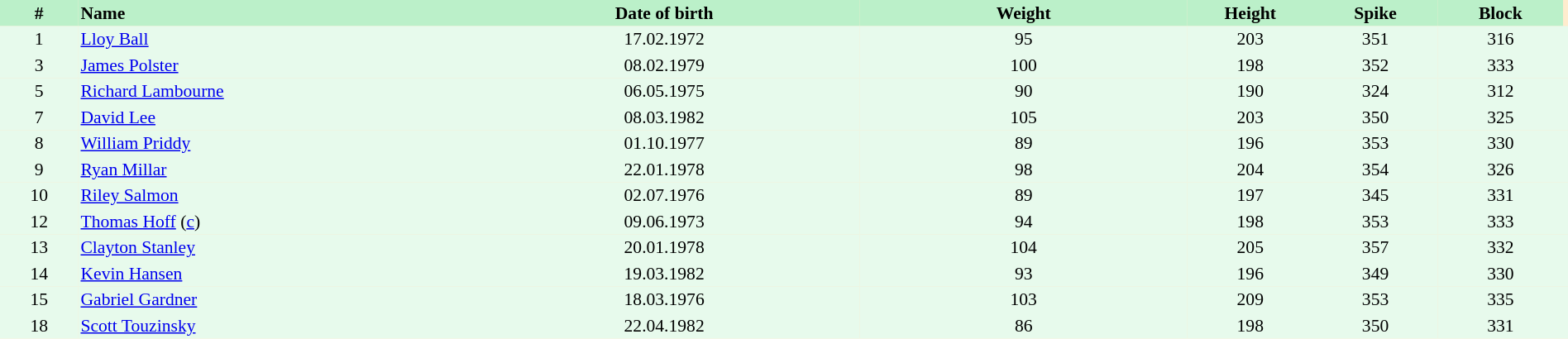<table border=0 cellpadding=2 cellspacing=0  |- bgcolor=#FFECCE style="text-align:center; font-size:90%;" width=100%>
<tr bgcolor=#BBF0C9>
<th width=5%>#</th>
<th width=25% align=left>Name</th>
<th width=25%>Date of birth</th>
<th width=21%>Weight</th>
<th width=8%>Height</th>
<th width=8%>Spike</th>
<th width=8%>Block</th>
</tr>
<tr bgcolor=#E7FAEC>
<td>1</td>
<td align=left><a href='#'>Lloy Ball</a></td>
<td>17.02.1972</td>
<td>95</td>
<td>203</td>
<td>351</td>
<td>316</td>
<td></td>
</tr>
<tr bgcolor=#E7FAEC>
<td>3</td>
<td align=left><a href='#'>James Polster</a></td>
<td>08.02.1979</td>
<td>100</td>
<td>198</td>
<td>352</td>
<td>333</td>
<td></td>
</tr>
<tr bgcolor=#E7FAEC>
<td>5</td>
<td align=left><a href='#'>Richard Lambourne</a></td>
<td>06.05.1975</td>
<td>90</td>
<td>190</td>
<td>324</td>
<td>312</td>
<td></td>
</tr>
<tr bgcolor=#E7FAEC>
<td>7</td>
<td align=left><a href='#'>David Lee</a></td>
<td>08.03.1982</td>
<td>105</td>
<td>203</td>
<td>350</td>
<td>325</td>
<td></td>
</tr>
<tr bgcolor=#E7FAEC>
<td>8</td>
<td align=left><a href='#'>William Priddy</a></td>
<td>01.10.1977</td>
<td>89</td>
<td>196</td>
<td>353</td>
<td>330</td>
<td></td>
</tr>
<tr bgcolor=#E7FAEC>
<td>9</td>
<td align=left><a href='#'>Ryan Millar</a></td>
<td>22.01.1978</td>
<td>98</td>
<td>204</td>
<td>354</td>
<td>326</td>
<td></td>
</tr>
<tr bgcolor=#E7FAEC>
<td>10</td>
<td align=left><a href='#'>Riley Salmon</a></td>
<td>02.07.1976</td>
<td>89</td>
<td>197</td>
<td>345</td>
<td>331</td>
<td></td>
</tr>
<tr bgcolor=#E7FAEC>
<td>12</td>
<td align=left><a href='#'>Thomas Hoff</a> (<a href='#'>c</a>)</td>
<td>09.06.1973</td>
<td>94</td>
<td>198</td>
<td>353</td>
<td>333</td>
<td></td>
</tr>
<tr bgcolor=#E7FAEC>
<td>13</td>
<td align=left><a href='#'>Clayton Stanley</a></td>
<td>20.01.1978</td>
<td>104</td>
<td>205</td>
<td>357</td>
<td>332</td>
<td></td>
</tr>
<tr bgcolor=#E7FAEC>
<td>14</td>
<td align=left><a href='#'>Kevin Hansen</a></td>
<td>19.03.1982</td>
<td>93</td>
<td>196</td>
<td>349</td>
<td>330</td>
<td></td>
</tr>
<tr bgcolor=#E7FAEC>
<td>15</td>
<td align=left><a href='#'>Gabriel Gardner</a></td>
<td>18.03.1976</td>
<td>103</td>
<td>209</td>
<td>353</td>
<td>335</td>
<td></td>
</tr>
<tr bgcolor=#E7FAEC>
<td>18</td>
<td align=left><a href='#'>Scott Touzinsky</a></td>
<td>22.04.1982</td>
<td>86</td>
<td>198</td>
<td>350</td>
<td>331</td>
<td></td>
</tr>
</table>
